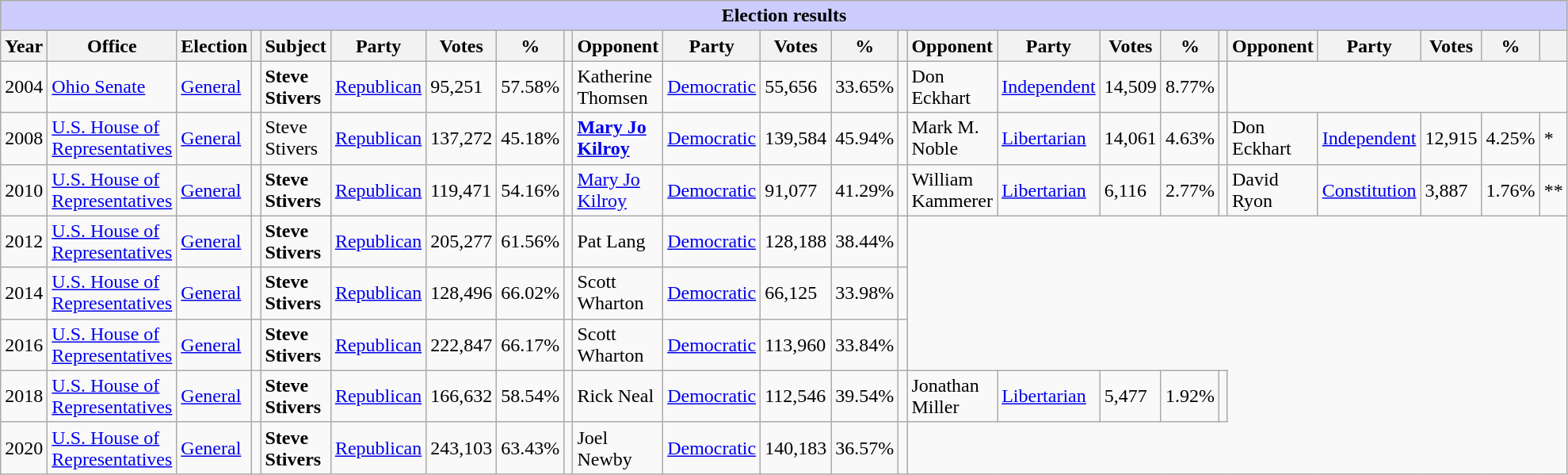<table class="wikitable collapsible">
<tr style="background:#ccc;">
<th colspan="24" style="background:#ccf;">Election results</th>
</tr>
<tr>
<th>Year</th>
<th>Office</th>
<th>Election</th>
<th></th>
<th>Subject</th>
<th>Party</th>
<th>Votes</th>
<th>%</th>
<th></th>
<th>Opponent</th>
<th>Party</th>
<th>Votes</th>
<th>%</th>
<th></th>
<th>Opponent</th>
<th>Party</th>
<th>Votes</th>
<th>%</th>
<th></th>
<th>Opponent</th>
<th>Party</th>
<th>Votes</th>
<th>%</th>
<th></th>
</tr>
<tr>
<td>2004</td>
<td><a href='#'>Ohio Senate</a></td>
<td><a href='#'>General</a></td>
<td></td>
<td><strong>Steve Stivers</strong></td>
<td><a href='#'>Republican</a></td>
<td>95,251</td>
<td>57.58%</td>
<td></td>
<td>Katherine Thomsen</td>
<td><a href='#'>Democratic</a></td>
<td>55,656</td>
<td>33.65%</td>
<td></td>
<td>Don Eckhart</td>
<td><a href='#'>Independent</a></td>
<td>14,509</td>
<td>8.77%</td>
<td></td>
</tr>
<tr>
<td>2008</td>
<td><a href='#'>U.S. House of Representatives</a></td>
<td><a href='#'>General</a></td>
<td></td>
<td>Steve Stivers</td>
<td><a href='#'>Republican</a></td>
<td>137,272</td>
<td>45.18%</td>
<td></td>
<td><strong><a href='#'>Mary Jo Kilroy</a></strong></td>
<td><a href='#'>Democratic</a></td>
<td>139,584</td>
<td>45.94%</td>
<td></td>
<td>Mark M. Noble</td>
<td><a href='#'>Libertarian</a></td>
<td>14,061</td>
<td>4.63%</td>
<td></td>
<td>Don Eckhart</td>
<td><a href='#'>Independent</a></td>
<td>12,915</td>
<td>4.25%</td>
<td>*</td>
</tr>
<tr>
<td>2010</td>
<td><a href='#'>U.S. House of Representatives</a></td>
<td><a href='#'>General</a></td>
<td></td>
<td><strong>Steve Stivers</strong></td>
<td><a href='#'>Republican</a></td>
<td>119,471</td>
<td>54.16%</td>
<td></td>
<td><a href='#'>Mary Jo Kilroy</a></td>
<td><a href='#'>Democratic</a></td>
<td>91,077</td>
<td>41.29%</td>
<td></td>
<td>William Kammerer</td>
<td><a href='#'>Libertarian</a></td>
<td>6,116</td>
<td>2.77%</td>
<td></td>
<td>David Ryon</td>
<td><a href='#'>Constitution</a></td>
<td>3,887</td>
<td>1.76%</td>
<td>**</td>
</tr>
<tr>
<td>2012</td>
<td><a href='#'>U.S. House of Representatives</a></td>
<td><a href='#'>General</a></td>
<td></td>
<td><strong>Steve Stivers</strong></td>
<td><a href='#'>Republican</a></td>
<td>205,277</td>
<td>61.56%</td>
<td></td>
<td>Pat Lang</td>
<td><a href='#'>Democratic</a></td>
<td>128,188</td>
<td>38.44%</td>
<td></td>
</tr>
<tr>
<td>2014</td>
<td><a href='#'>U.S. House of Representatives</a></td>
<td><a href='#'>General</a></td>
<td></td>
<td><strong>Steve Stivers</strong></td>
<td><a href='#'>Republican</a></td>
<td>128,496</td>
<td>66.02%</td>
<td></td>
<td>Scott Wharton</td>
<td><a href='#'>Democratic</a></td>
<td>66,125</td>
<td>33.98%</td>
<td></td>
</tr>
<tr>
<td>2016</td>
<td><a href='#'>U.S. House of Representatives</a></td>
<td><a href='#'>General</a></td>
<td></td>
<td><strong>Steve Stivers</strong></td>
<td><a href='#'>Republican</a></td>
<td>222,847</td>
<td>66.17%</td>
<td></td>
<td>Scott Wharton</td>
<td><a href='#'>Democratic</a></td>
<td>113,960</td>
<td>33.84%</td>
<td></td>
</tr>
<tr>
<td>2018</td>
<td><a href='#'>U.S. House of Representatives</a></td>
<td><a href='#'>General</a></td>
<td></td>
<td><strong>Steve Stivers</strong></td>
<td><a href='#'>Republican</a></td>
<td>166,632</td>
<td>58.54%</td>
<td></td>
<td>Rick Neal</td>
<td><a href='#'>Democratic</a></td>
<td>112,546</td>
<td>39.54%</td>
<td></td>
<td>Jonathan Miller</td>
<td><a href='#'>Libertarian</a></td>
<td>5,477</td>
<td>1.92%</td>
<td></td>
</tr>
<tr>
<td>2020</td>
<td><a href='#'>U.S. House of Representatives</a></td>
<td><a href='#'>General</a></td>
<td></td>
<td><strong>Steve Stivers</strong></td>
<td><a href='#'>Republican</a></td>
<td>243,103</td>
<td>63.43%</td>
<td></td>
<td>Joel Newby</td>
<td><a href='#'>Democratic</a></td>
<td>140,183</td>
<td>36.57%</td>
<td></td>
</tr>
</table>
